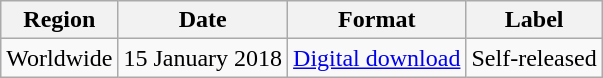<table class=wikitable>
<tr>
<th>Region</th>
<th>Date</th>
<th>Format</th>
<th>Label</th>
</tr>
<tr>
<td>Worldwide</td>
<td>15 January 2018</td>
<td><a href='#'>Digital download</a></td>
<td>Self-released</td>
</tr>
</table>
